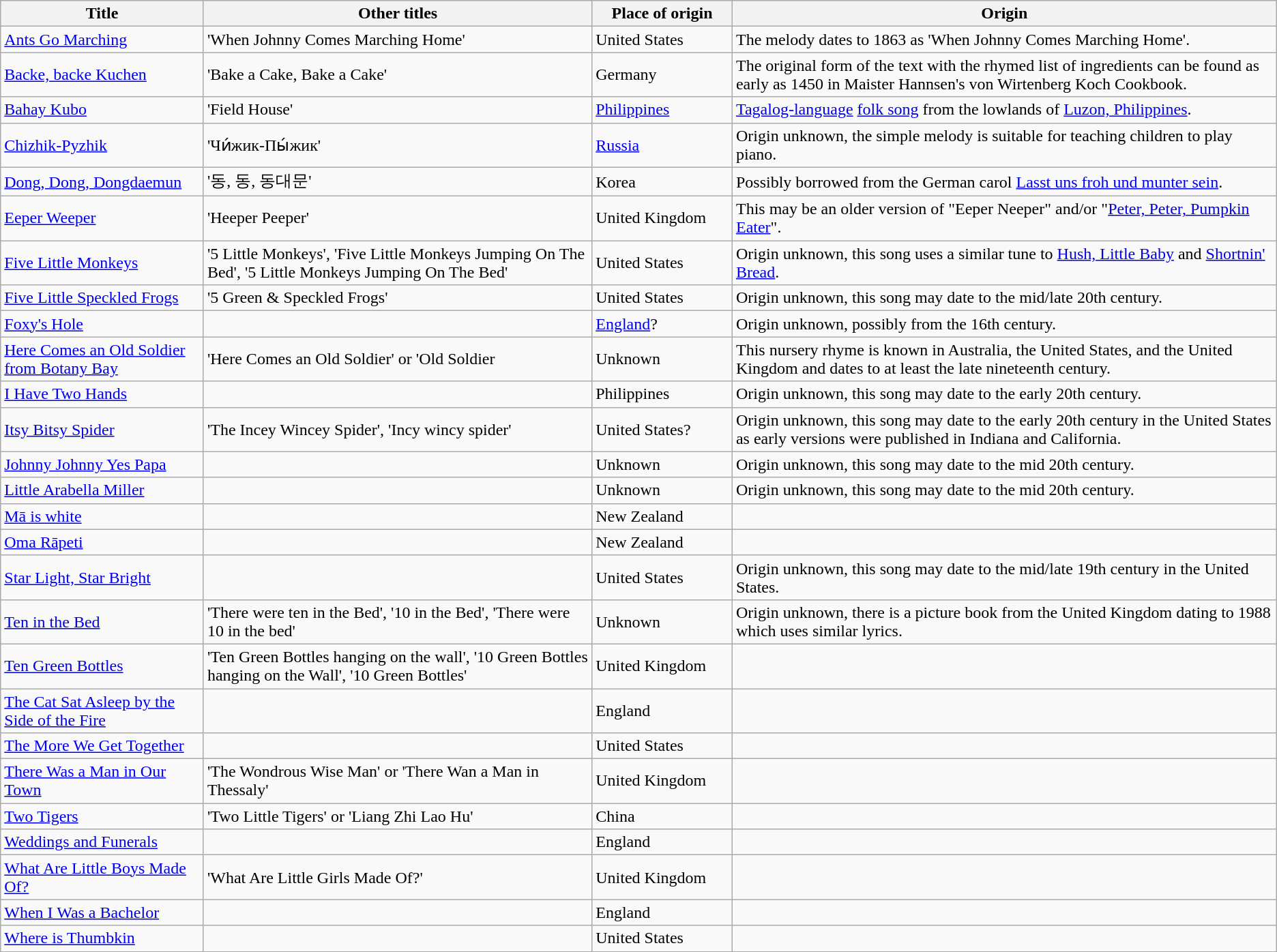<table class="sortable wikitable">
<tr>
<th>Title</th>
<th>Other titles</th>
<th width=11%>Place of origin</th>
<th class="unsortable">Origin</th>
</tr>
<tr>
<td><a href='#'>Ants Go Marching</a></td>
<td>'When Johnny Comes Marching Home'</td>
<td>United States</td>
<td>The melody dates to 1863 as 'When Johnny Comes Marching Home'.</td>
</tr>
<tr>
<td><a href='#'>Backe, backe Kuchen</a></td>
<td>'Bake a Cake, Bake a Cake'</td>
<td>Germany</td>
<td>The original form of the text with the rhymed list of ingredients can be found as early as 1450 in Maister Hannsen's von Wirtenberg Koch Cookbook.</td>
</tr>
<tr>
<td><a href='#'>Bahay Kubo</a></td>
<td>'Field House'</td>
<td><a href='#'>Philippines</a></td>
<td><a href='#'>Tagalog-language</a> <a href='#'>folk song</a> from the lowlands of <a href='#'>Luzon, Philippines</a>.</td>
</tr>
<tr>
<td><a href='#'>Chizhik-Pyzhik</a></td>
<td>'Чи́жик-Пы́жик'</td>
<td><a href='#'>Russia</a></td>
<td>Origin unknown, the simple melody is suitable for teaching children to play piano.</td>
</tr>
<tr>
<td><a href='#'>Dong, Dong, Dongdaemun</a></td>
<td>'동, 동, 동대문'</td>
<td>Korea</td>
<td>Possibly borrowed from the German carol <a href='#'>Lasst uns froh und munter sein</a>.</td>
</tr>
<tr>
<td><a href='#'>Eeper Weeper</a></td>
<td>'Heeper Peeper'</td>
<td>United Kingdom</td>
<td>This may be an older version of "Eeper Neeper" and/or "<a href='#'>Peter, Peter, Pumpkin Eater</a>".</td>
</tr>
<tr>
<td><a href='#'>Five Little Monkeys</a></td>
<td>'5 Little Monkeys', 'Five Little Monkeys Jumping On The Bed', '5 Little Monkeys Jumping On The Bed'</td>
<td>United States</td>
<td>Origin unknown, this song uses a similar tune to <a href='#'>Hush, Little Baby</a> and <a href='#'>Shortnin' Bread</a>.</td>
</tr>
<tr>
<td><a href='#'>Five Little Speckled Frogs</a></td>
<td>'5 Green & Speckled Frogs'</td>
<td>United States</td>
<td>Origin unknown, this song may date to the mid/late 20th century.</td>
</tr>
<tr>
<td><a href='#'>Foxy's Hole</a></td>
<td></td>
<td><a href='#'>England</a>?</td>
<td>Origin unknown, possibly from the 16th century.</td>
</tr>
<tr>
<td><a href='#'>Here Comes an Old Soldier from Botany Bay</a></td>
<td>'Here Comes an Old Soldier' or 'Old Soldier</td>
<td>Unknown</td>
<td>This nursery rhyme is known in Australia, the United States, and the United Kingdom and dates to at least the late nineteenth century.</td>
</tr>
<tr>
<td><a href='#'>I Have Two Hands</a></td>
<td></td>
<td>Philippines</td>
<td>Origin unknown, this song may date to the early 20th century.</td>
</tr>
<tr>
<td><a href='#'>Itsy Bitsy Spider</a></td>
<td>'The Incey Wincey Spider', 'Incy wincy spider'</td>
<td>United States?</td>
<td>Origin unknown, this song may date to the early 20th century in the United States as early versions were published in Indiana and California.</td>
</tr>
<tr>
<td><a href='#'>Johnny Johnny Yes Papa</a></td>
<td></td>
<td>Unknown</td>
<td>Origin unknown, this song may date to the mid 20th century.</td>
</tr>
<tr>
<td><a href='#'>Little Arabella Miller</a></td>
<td></td>
<td>Unknown</td>
<td>Origin unknown, this song may date to the mid 20th century.</td>
</tr>
<tr>
<td><a href='#'>Mā is white</a></td>
<td></td>
<td>New Zealand</td>
<td></td>
</tr>
<tr>
<td><a href='#'>Oma Rāpeti</a></td>
<td></td>
<td>New Zealand</td>
<td></td>
</tr>
<tr>
<td><a href='#'>Star Light, Star Bright</a></td>
<td></td>
<td>United States</td>
<td>Origin unknown, this song may date to the mid/late 19th century in the United States.</td>
</tr>
<tr>
<td><a href='#'>Ten in the Bed</a></td>
<td>'There were ten in the Bed', '10 in the Bed', 'There were 10 in the bed'</td>
<td>Unknown</td>
<td>Origin unknown, there is a picture book from the United Kingdom dating to 1988 which uses similar lyrics.</td>
</tr>
<tr>
<td><a href='#'>Ten Green Bottles</a></td>
<td>'Ten Green Bottles hanging on the wall', '10 Green Bottles hanging on the Wall', '10 Green Bottles'</td>
<td>United Kingdom</td>
<td></td>
</tr>
<tr>
<td><a href='#'>The Cat Sat Asleep by the Side of the Fire</a></td>
<td></td>
<td>England</td>
<td></td>
</tr>
<tr>
<td><a href='#'>The More We Get Together</a></td>
<td></td>
<td>United States</td>
<td></td>
</tr>
<tr>
<td><a href='#'>There Was a Man in Our Town</a></td>
<td>'The Wondrous Wise Man' or 'There Wan a Man in Thessaly'</td>
<td>United Kingdom</td>
<td></td>
</tr>
<tr>
<td><a href='#'>Two Tigers</a></td>
<td>'Two Little Tigers' or 'Liang Zhi Lao Hu'</td>
<td>China</td>
<td></td>
</tr>
<tr>
<td><a href='#'>Weddings and Funerals</a></td>
<td></td>
<td>England</td>
<td></td>
</tr>
<tr>
<td><a href='#'>What Are Little Boys Made Of?</a></td>
<td>'What Are Little Girls Made Of?'</td>
<td>United Kingdom</td>
<td></td>
</tr>
<tr>
<td><a href='#'>When I Was a Bachelor</a></td>
<td></td>
<td>England</td>
<td></td>
</tr>
<tr>
<td><a href='#'>Where is Thumbkin</a></td>
<td></td>
<td>United States</td>
<td></td>
</tr>
</table>
